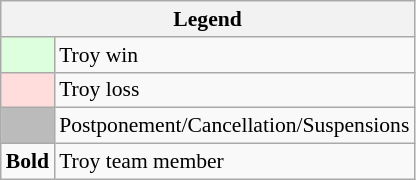<table class="wikitable" style="font-size:90%">
<tr>
<th colspan="2">Legend</th>
</tr>
<tr>
<td bgcolor="#ddffdd"> </td>
<td>Troy win</td>
</tr>
<tr>
<td bgcolor="#ffdddd"> </td>
<td>Troy loss</td>
</tr>
<tr>
<td bgcolor="#bbbbbb"> </td>
<td>Postponement/Cancellation/Suspensions</td>
</tr>
<tr>
<td><strong>Bold</strong></td>
<td>Troy team member</td>
</tr>
</table>
